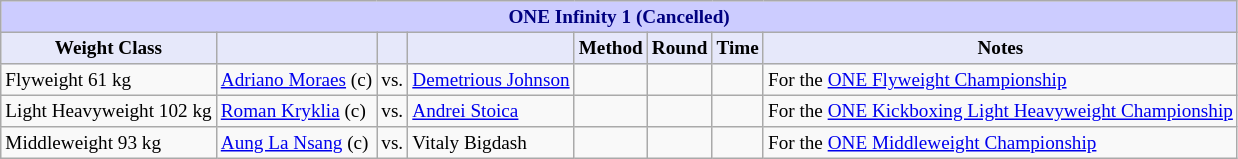<table class="wikitable" style="font-size: 80%;">
<tr>
<th colspan="8" style="background-color: #ccf; color: #000080; text-align: center;"><strong>ONE Infinity 1 (Cancelled)</strong></th>
</tr>
<tr>
<th colspan="1" style="background-color: #E6E8FA; color: #000000; text-align: center;">Weight Class</th>
<th colspan="1" style="background-color: #E6E8FA; color: #000000; text-align: center;"></th>
<th colspan="1" style="background-color: #E6E8FA; color: #000000; text-align: center;"></th>
<th colspan="1" style="background-color: #E6E8FA; color: #000000; text-align: center;"></th>
<th colspan="1" style="background-color: #E6E8FA; color: #000000; text-align: center;">Method</th>
<th colspan="1" style="background-color: #E6E8FA; color: #000000; text-align: center;">Round</th>
<th colspan="1" style="background-color: #E6E8FA; color: #000000; text-align: center;">Time</th>
<th colspan="1" style="background-color: #E6E8FA; color: #000000; text-align: center;">Notes</th>
</tr>
<tr>
<td>Flyweight 61 kg</td>
<td> <a href='#'>Adriano Moraes</a> (c)</td>
<td>vs.</td>
<td> <a href='#'>Demetrious Johnson</a></td>
<td></td>
<td align=center></td>
<td align=center></td>
<td>For the <a href='#'>ONE Flyweight Championship</a></td>
</tr>
<tr>
<td>Light Heavyweight 102 kg</td>
<td> <a href='#'>Roman Kryklia</a> (c)</td>
<td>vs.</td>
<td> <a href='#'>Andrei Stoica</a></td>
<td></td>
<td align=center></td>
<td align=center></td>
<td>For the <a href='#'>ONE Kickboxing Light Heavyweight Championship</a></td>
</tr>
<tr>
<td>Middleweight 93 kg</td>
<td> <a href='#'>Aung La Nsang</a> (c)</td>
<td>vs.</td>
<td> Vitaly Bigdash</td>
<td></td>
<td align=center></td>
<td align=center></td>
<td>For the <a href='#'>ONE Middleweight Championship</a></td>
</tr>
</table>
